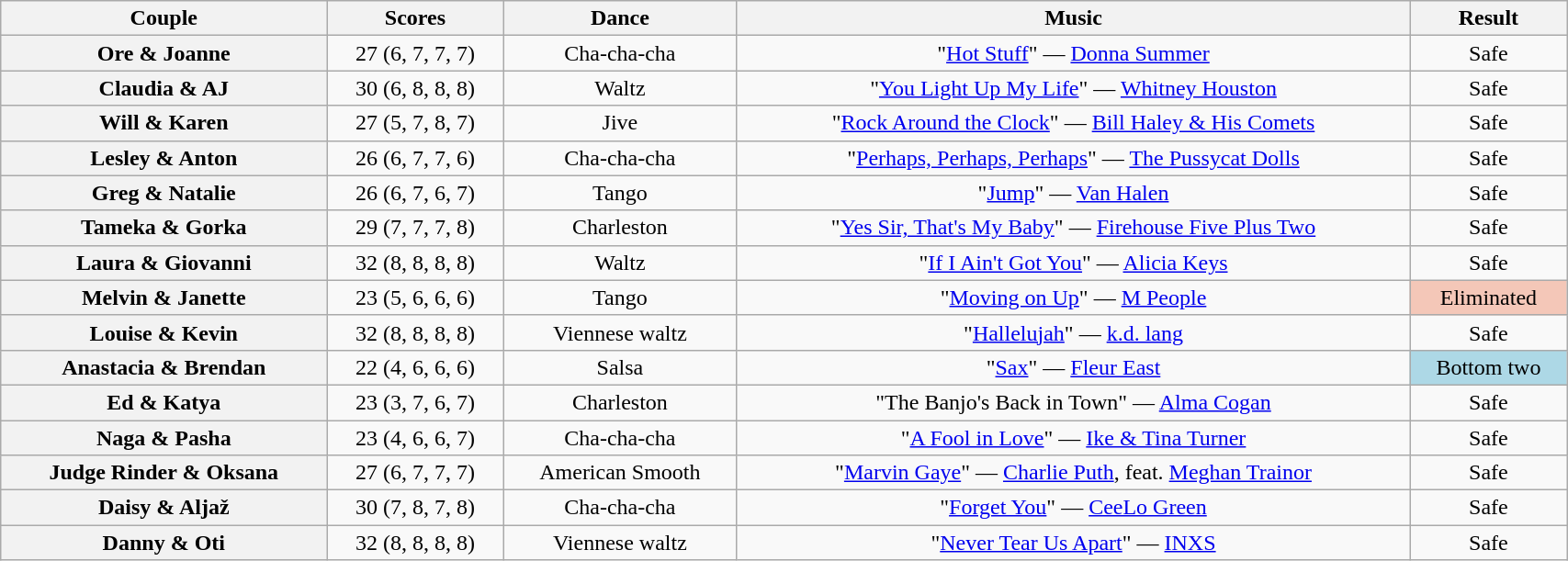<table class="wikitable sortable" style="text-align:center; width:90%">
<tr>
<th scope="col">Couple</th>
<th scope="col">Scores</th>
<th scope="col" class="unsortable">Dance</th>
<th scope="col" class="unsortable">Music</th>
<th scope="col" class="unsortable">Result</th>
</tr>
<tr>
<th scope="row">Ore & Joanne</th>
<td>27 (6, 7, 7, 7)</td>
<td>Cha-cha-cha</td>
<td>"<a href='#'>Hot Stuff</a>" — <a href='#'>Donna Summer</a></td>
<td>Safe</td>
</tr>
<tr>
<th scope="row">Claudia & AJ</th>
<td>30 (6, 8, 8, 8)</td>
<td>Waltz</td>
<td>"<a href='#'>You Light Up My Life</a>" — <a href='#'>Whitney Houston</a></td>
<td>Safe</td>
</tr>
<tr>
<th scope="row">Will & Karen</th>
<td>27 (5, 7, 8, 7)</td>
<td>Jive</td>
<td>"<a href='#'>Rock Around the Clock</a>" — <a href='#'>Bill Haley & His Comets</a></td>
<td>Safe</td>
</tr>
<tr>
<th scope="row">Lesley & Anton</th>
<td>26 (6, 7, 7, 6)</td>
<td>Cha-cha-cha</td>
<td>"<a href='#'>Perhaps, Perhaps, Perhaps</a>" — <a href='#'>The Pussycat Dolls</a></td>
<td>Safe</td>
</tr>
<tr>
<th scope="row">Greg & Natalie</th>
<td>26 (6, 7, 6, 7)</td>
<td>Tango</td>
<td>"<a href='#'>Jump</a>" — <a href='#'>Van Halen</a></td>
<td>Safe</td>
</tr>
<tr>
<th scope="row">Tameka & Gorka</th>
<td>29 (7, 7, 7, 8)</td>
<td>Charleston</td>
<td>"<a href='#'>Yes Sir, That's My Baby</a>" — <a href='#'>Firehouse Five Plus Two</a></td>
<td>Safe</td>
</tr>
<tr>
<th scope="row">Laura & Giovanni</th>
<td>32 (8, 8, 8, 8)</td>
<td>Waltz</td>
<td>"<a href='#'>If I Ain't Got You</a>" — <a href='#'>Alicia Keys</a></td>
<td>Safe</td>
</tr>
<tr>
<th scope="row">Melvin & Janette</th>
<td>23 (5, 6, 6, 6)</td>
<td>Tango</td>
<td>"<a href='#'>Moving on Up</a>" — <a href='#'>M People</a></td>
<td bgcolor="f4c7b8">Eliminated</td>
</tr>
<tr>
<th scope="row">Louise & Kevin</th>
<td>32 (8, 8, 8, 8)</td>
<td>Viennese waltz</td>
<td>"<a href='#'>Hallelujah</a>" — <a href='#'>k.d. lang</a></td>
<td>Safe</td>
</tr>
<tr>
<th scope="row">Anastacia & Brendan</th>
<td>22 (4, 6, 6, 6)</td>
<td>Salsa</td>
<td>"<a href='#'>Sax</a>" — <a href='#'>Fleur East</a></td>
<td bgcolor="lightblue">Bottom two</td>
</tr>
<tr>
<th scope="row">Ed & Katya</th>
<td>23 (3, 7, 6, 7)</td>
<td>Charleston</td>
<td>"The Banjo's Back in Town" — <a href='#'>Alma Cogan</a></td>
<td>Safe</td>
</tr>
<tr>
<th scope="row">Naga & Pasha</th>
<td>23 (4, 6, 6, 7)</td>
<td>Cha-cha-cha</td>
<td>"<a href='#'>A Fool in Love</a>" — <a href='#'>Ike & Tina Turner</a></td>
<td>Safe</td>
</tr>
<tr>
<th scope="row">Judge Rinder & Oksana</th>
<td>27 (6, 7, 7, 7)</td>
<td>American Smooth</td>
<td>"<a href='#'>Marvin Gaye</a>" — <a href='#'>Charlie Puth</a>, feat. <a href='#'>Meghan Trainor</a></td>
<td>Safe</td>
</tr>
<tr>
<th scope="row">Daisy & Aljaž</th>
<td>30 (7, 8, 7, 8)</td>
<td>Cha-cha-cha</td>
<td>"<a href='#'>Forget You</a>" — <a href='#'>CeeLo Green</a></td>
<td>Safe</td>
</tr>
<tr>
<th scope="row">Danny & Oti</th>
<td>32 (8, 8, 8, 8)</td>
<td>Viennese waltz</td>
<td>"<a href='#'>Never Tear Us Apart</a>" — <a href='#'>INXS</a></td>
<td>Safe</td>
</tr>
</table>
